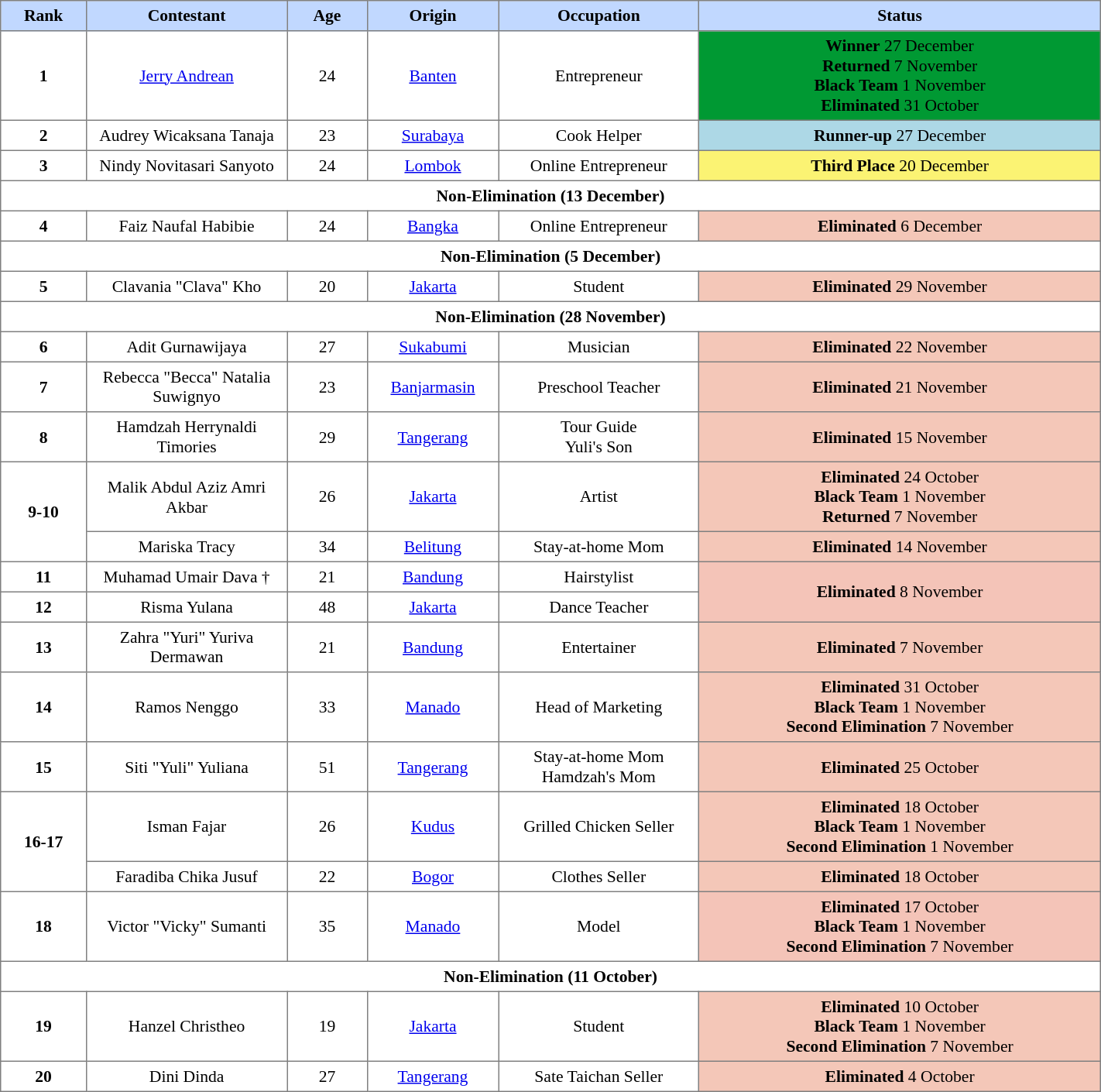<table border="1" cellpadding="4" cellspacing="0"  style="text-align:center; font-size:90%; border-collapse:collapse; width:75%;">
<tr style="background:#C1D8FF;">
<th style="width:4%; text-align:center;">Rank</th>
<th style="width:10%;">Contestant</th>
<th style="width:4%; text-align:center;">Age</th>
<th style="width:4%; text-align:center;">Origin</th>
<th style="width:10%;">Occupation</th>
<th style="width:20%;">Status</th>
</tr>
<tr>
<td><strong>1</strong></td>
<td><a href='#'>Jerry Andrean</a></td>
<td>24</td>
<td><a href='#'>Banten</a></td>
<td>Entrepreneur</td>
<td style="background:#093;"><span><strong>Winner</strong> 27 December <br> <strong>Returned</strong> 7 November <br> <strong>Black Team</strong> 1 November <br><strong>Eliminated</strong> 31 October </span></td>
</tr>
<tr>
<td><strong>2</strong></td>
<td>Audrey Wicaksana Tanaja</td>
<td>23</td>
<td><a href='#'>Surabaya</a></td>
<td>Cook Helper</td>
<td style="background:lightblue; text-align:center;"><strong>Runner-up</strong> 27 December</td>
</tr>
<tr>
<td><strong>3</strong></td>
<td>Nindy Novitasari Sanyoto</td>
<td>24</td>
<td><a href='#'>Lombok</a></td>
<td>Online Entrepreneur</td>
<td style="background:#fbf373;"><strong>Third Place</strong> 20 December</td>
</tr>
<tr>
<td colspan="6" align="center"><strong>Non-Elimination (13 December)</strong></td>
</tr>
<tr>
<td><strong>4</strong></td>
<td>Faiz Naufal Habibie</td>
<td>24</td>
<td><a href='#'>Bangka</a></td>
<td>Online Entrepreneur</td>
<td style="background:#f4c7b8; text-align:center;"><strong>Eliminated</strong> 6 December</td>
</tr>
<tr>
<td colspan="6" align="center"><strong>Non-Elimination (5 December)</strong></td>
</tr>
<tr>
<td><strong>5</strong></td>
<td>Clavania "Clava" Kho</td>
<td>20</td>
<td><a href='#'>Jakarta</a></td>
<td>Student</td>
<td style="background:#f4c7b8; text-align:center;"><strong>Eliminated</strong> 29 November</td>
</tr>
<tr>
<td colspan="6" align="center"><strong>Non-Elimination (28 November)</strong></td>
</tr>
<tr>
<td><strong>6</strong></td>
<td>Adit Gurnawijaya</td>
<td>27</td>
<td><a href='#'>Sukabumi</a></td>
<td>Musician</td>
<td style="background:#f4c7b8; text-align:center;"><strong>Eliminated</strong> 22 November</td>
</tr>
<tr>
<td><strong>7</strong></td>
<td>Rebecca "Becca" Natalia Suwignyo</td>
<td>23</td>
<td><a href='#'>Banjarmasin</a></td>
<td>Preschool Teacher</td>
<td style="background:#f4c7b8; text-align:center;"><strong>Eliminated</strong> 21 November</td>
</tr>
<tr>
<td><strong>8</strong></td>
<td>Hamdzah Herrynaldi Timories</td>
<td>29</td>
<td><a href='#'>Tangerang</a></td>
<td>Tour Guide<br>Yuli's Son</td>
<td style="background:#f4c7b8; text-align:center;"><strong>Eliminated</strong> 15 November</td>
</tr>
<tr>
<td rowspan="2"><strong>9-10</strong></td>
<td>Malik Abdul Aziz Amri Akbar</td>
<td>26</td>
<td><a href='#'>Jakarta</a></td>
<td>Artist</td>
<td style="background:#f4c7b8; text-align:center;"><strong>Eliminated</strong> 24 October  <br> <strong>Black Team</strong> 1 November <br> <strong>Returned</strong> 7 November <br> </td>
</tr>
<tr>
<td>Mariska Tracy</td>
<td>34</td>
<td><a href='#'>Belitung</a></td>
<td>Stay-at-home Mom</td>
<td style="background:#f4c7b8; text-align:center;"><strong>Eliminated</strong> 14 November</td>
</tr>
<tr>
<td><strong>11</strong></td>
<td>Muhamad Umair Dava †</td>
<td>21</td>
<td><a href='#'>Bandung</a></td>
<td>Hairstylist</td>
<td rowspan=2 style="background:#f4c4b8; text-align:center;"><strong>Eliminated</strong> 8 November</td>
</tr>
<tr>
<td><strong>12</strong></td>
<td>Risma Yulana</td>
<td>48</td>
<td><a href='#'>Jakarta</a></td>
<td>Dance Teacher</td>
</tr>
<tr>
<td><strong>13</strong></td>
<td>Zahra "Yuri" Yuriva Dermawan</td>
<td>21</td>
<td><a href='#'>Bandung</a></td>
<td>Entertainer</td>
<td style="background:#f4c7b8; text-align:center;"><strong>Eliminated</strong> 7 November</td>
</tr>
<tr>
<td><strong>14</strong></td>
<td>Ramos Nenggo</td>
<td>33</td>
<td><a href='#'>Manado</a></td>
<td>Head of Marketing</td>
<td style="background:#f4c7b8; text-align:center;"><strong>Eliminated</strong> 31 October <br> <strong>Black Team</strong> 1 November <br><strong>Second Elimination</strong> 7 November</td>
</tr>
<tr>
<td><strong>15</strong></td>
<td>Siti "Yuli" Yuliana</td>
<td>51</td>
<td><a href='#'>Tangerang</a></td>
<td>Stay-at-home Mom<br> Hamdzah's Mom</td>
<td style="background:#f4c7b8; text-align:center;"><strong>Eliminated</strong> 25 October</td>
</tr>
<tr>
<td rowspan="2"><strong>16-17</strong></td>
<td>Isman Fajar</td>
<td>26</td>
<td><a href='#'>Kudus</a></td>
<td>Grilled Chicken Seller</td>
<td style="background:#f4c7b8; text-align:center;"><strong>Eliminated</strong> 18 October <br> <strong>Black Team</strong> 1 November <br><strong>Second Elimination</strong> 1 November</td>
</tr>
<tr>
<td>Faradiba Chika Jusuf</td>
<td>22</td>
<td><a href='#'>Bogor</a></td>
<td>Clothes Seller</td>
<td style="background:#f4c7b8; text-align:center;"><strong>Eliminated</strong> 18 October</td>
</tr>
<tr>
<td><strong>18</strong></td>
<td>Victor "Vicky" Sumanti</td>
<td>35</td>
<td><a href='#'>Manado</a></td>
<td>Model</td>
<td style="background:#f4c4b8; text-align:center;"><strong>Eliminated</strong> 17 October <br> <strong>Black Team</strong> 1 November <br><strong>Second Elimination</strong> 7 November</td>
</tr>
<tr>
<td colspan="6" align="center"><strong>Non-Elimination (11 October)</strong></td>
</tr>
<tr>
<td><strong>19</strong></td>
<td>Hanzel Christheo</td>
<td>19</td>
<td><a href='#'>Jakarta</a></td>
<td>Student</td>
<td style="background:#f4c7b8; text-align:center;"><strong>Eliminated</strong> 10 October <br> <strong>Black Team</strong> 1 November <br> <strong>Second Elimination</strong> 7 November</td>
</tr>
<tr>
<td><strong>20</strong></td>
<td>Dini Dinda</td>
<td>27</td>
<td><a href='#'>Tangerang</a></td>
<td>Sate Taichan Seller</td>
<td style="background:#f4c7b8; text-align:center;"><strong>Eliminated</strong> 4 October</td>
</tr>
</table>
